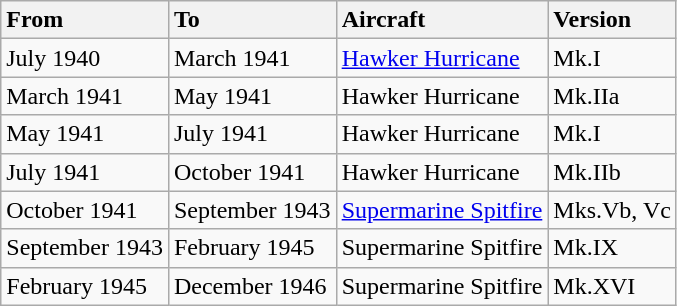<table class="wikitable">
<tr>
<th style="text-align: left;">From</th>
<th style="text-align: left;">To</th>
<th style="text-align: left;">Aircraft</th>
<th style="text-align: left;">Version</th>
</tr>
<tr>
<td>July 1940</td>
<td>March 1941</td>
<td><a href='#'>Hawker Hurricane</a></td>
<td>Mk.I</td>
</tr>
<tr>
<td>March 1941</td>
<td>May 1941</td>
<td>Hawker Hurricane</td>
<td>Mk.IIa</td>
</tr>
<tr>
<td>May 1941</td>
<td>July 1941</td>
<td>Hawker Hurricane</td>
<td>Mk.I</td>
</tr>
<tr>
<td>July 1941</td>
<td>October 1941</td>
<td>Hawker Hurricane</td>
<td>Mk.IIb</td>
</tr>
<tr>
<td>October 1941</td>
<td>September 1943</td>
<td><a href='#'>Supermarine Spitfire</a></td>
<td>Mks.Vb, Vc</td>
</tr>
<tr>
<td>September 1943</td>
<td>February 1945</td>
<td>Supermarine Spitfire</td>
<td>Mk.IX</td>
</tr>
<tr>
<td>February 1945</td>
<td>December 1946</td>
<td>Supermarine Spitfire</td>
<td>Mk.XVI</td>
</tr>
</table>
